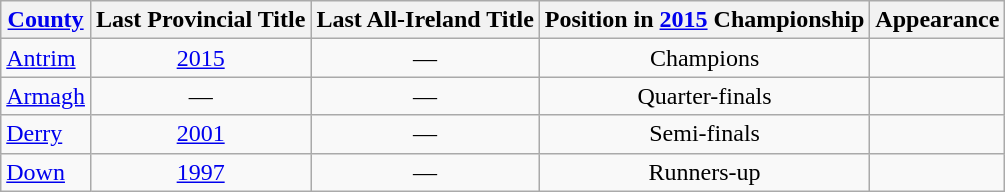<table class="wikitable sortable" style="text-align:center">
<tr>
<th><a href='#'>County</a></th>
<th>Last Provincial Title</th>
<th>Last All-Ireland Title</th>
<th>Position in <a href='#'>2015</a> Championship</th>
<th>Appearance</th>
</tr>
<tr>
<td style="text-align:left"> <a href='#'>Antrim</a></td>
<td><a href='#'>2015</a></td>
<td>—</td>
<td>Champions</td>
<td></td>
</tr>
<tr>
<td style="text-align:left"> <a href='#'>Armagh</a></td>
<td>—</td>
<td>—</td>
<td>Quarter-finals</td>
<td></td>
</tr>
<tr>
<td style="text-align:left"> <a href='#'>Derry</a></td>
<td><a href='#'>2001</a></td>
<td>—</td>
<td>Semi-finals</td>
<td></td>
</tr>
<tr>
<td style="text-align:left"> <a href='#'>Down</a></td>
<td><a href='#'>1997</a></td>
<td>—</td>
<td>Runners-up</td>
<td></td>
</tr>
</table>
